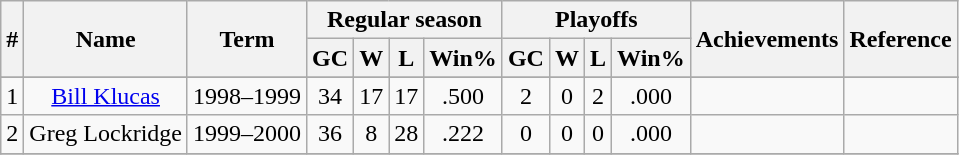<table class="wikitable" style="text-align:center">
<tr>
<th rowspan="2">#</th>
<th rowspan="2">Name</th>
<th rowspan="2">Term</th>
<th colspan="4">Regular season</th>
<th colspan="4">Playoffs</th>
<th rowspan="2">Achievements</th>
<th rowspan="2">Reference</th>
</tr>
<tr>
<th>GC</th>
<th>W</th>
<th>L</th>
<th>Win%</th>
<th>GC</th>
<th>W</th>
<th>L</th>
<th>Win%</th>
</tr>
<tr>
</tr>
<tr>
<td align=center>1</td>
<td><a href='#'>Bill Klucas</a></td>
<td>1998–1999</td>
<td>34</td>
<td>17</td>
<td>17</td>
<td>.500</td>
<td>2</td>
<td>0</td>
<td>2</td>
<td>.000</td>
<td></td>
<td></td>
</tr>
<tr>
<td align=center>2</td>
<td>Greg Lockridge</td>
<td>1999–2000</td>
<td>36</td>
<td>8</td>
<td>28</td>
<td>.222</td>
<td>0</td>
<td>0</td>
<td>0</td>
<td>.000</td>
<td></td>
<td></td>
</tr>
<tr>
</tr>
</table>
